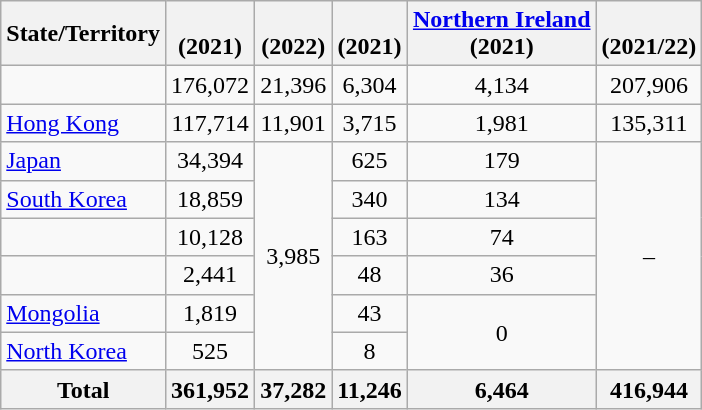<table class="wikitable sortable" style="text-align:center">
<tr>
<th class="unsortable">State/Territory</th>
<th><br> (2021)</th>
<th> <br> (2022)</th>
<th> <br> (2021)</th>
<th><a href='#'>Northern Ireland</a> <br> (2021)</th>
<th> <br> (2021/22)</th>
</tr>
<tr>
<td style="text-align:left;"></td>
<td>176,072</td>
<td>21,396</td>
<td>6,304</td>
<td>4,134</td>
<td>207,906</td>
</tr>
<tr>
<td style="text-align:left;"> <a href='#'>Hong Kong</a></td>
<td>117,714</td>
<td>11,901</td>
<td>3,715</td>
<td>1,981</td>
<td>135,311</td>
</tr>
<tr>
<td style="text-align:left;"> <a href='#'>Japan</a></td>
<td>34,394</td>
<td rowspan="6">3,985</td>
<td>625</td>
<td>179</td>
<td rowspan="6">–</td>
</tr>
<tr>
<td style="text-align:left;"> <a href='#'>South Korea</a></td>
<td>18,859</td>
<td>340</td>
<td>134</td>
</tr>
<tr>
<td style="text-align:left;"></td>
<td>10,128</td>
<td>163</td>
<td>74</td>
</tr>
<tr>
<td style="text-align:left;"></td>
<td>2,441</td>
<td>48</td>
<td>36</td>
</tr>
<tr>
<td style="text-align:left;"> <a href='#'>Mongolia</a></td>
<td>1,819</td>
<td>43</td>
<td rowspan="2">0</td>
</tr>
<tr>
<td style="text-align:left;"> <a href='#'>North Korea</a></td>
<td>525</td>
<td>8</td>
</tr>
<tr>
<th>Total</th>
<th>361,952</th>
<th>37,282</th>
<th>11,246</th>
<th>6,464</th>
<th>416,944</th>
</tr>
</table>
